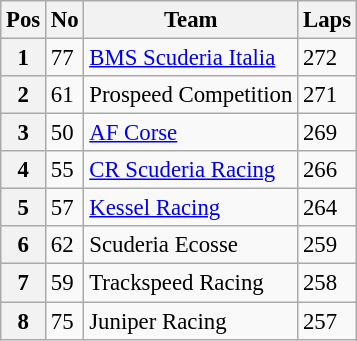<table class="wikitable" style="font-size: 95%;">
<tr>
<th>Pos</th>
<th>No</th>
<th>Team</th>
<th>Laps</th>
</tr>
<tr>
<th>1</th>
<td>77</td>
<td> <a href='#'>BMS Scuderia Italia</a></td>
<td>272</td>
</tr>
<tr>
<th>2</th>
<td>61</td>
<td> Prospeed Competition</td>
<td>271</td>
</tr>
<tr>
<th>3</th>
<td>50</td>
<td> <a href='#'>AF Corse</a></td>
<td>269</td>
</tr>
<tr>
<th>4</th>
<td>55</td>
<td> <a href='#'>CR Scuderia Racing</a></td>
<td>266</td>
</tr>
<tr>
<th>5</th>
<td>57</td>
<td> <a href='#'>Kessel Racing</a></td>
<td>264</td>
</tr>
<tr>
<th>6</th>
<td>62</td>
<td> Scuderia Ecosse</td>
<td>259</td>
</tr>
<tr>
<th>7</th>
<td>59</td>
<td> Trackspeed Racing</td>
<td>258</td>
</tr>
<tr>
<th>8</th>
<td>75</td>
<td> Juniper Racing</td>
<td>257</td>
</tr>
</table>
